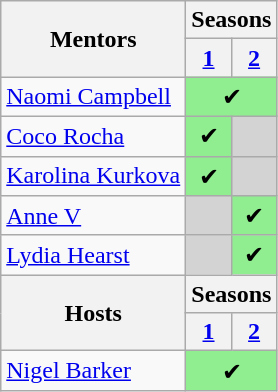<table class="wikitable">
<tr>
<th rowspan="2">Mentors</th>
<th colspan="2">Seasons</th>
</tr>
<tr>
<th><a href='#'>1</a></th>
<th><a href='#'>2</a></th>
</tr>
<tr>
<td><a href='#'>Naomi Campbell</a></td>
<td colspan="2"  style = "background:lightgreen; text-align:center;">✔</td>
</tr>
<tr>
<td><a href='#'>Coco Rocha</a></td>
<td colspan="1"  style = "background:lightgreen; text-align:center;">✔</td>
<td colspan="1" style="background: #D3D3D3"></td>
</tr>
<tr>
<td><a href='#'>Karolina Kurkova</a></td>
<td colspan="1"  style = "background:lightgreen; text-align:center;">✔</td>
<td colspan="1" style="background: #D3D3D3"></td>
</tr>
<tr>
<td><a href='#'>Anne V</a></td>
<td colspan="1" style="background: #D3D3D3"></td>
<td colspan="1"  style = "background:lightgreen; text-align:center;">✔</td>
</tr>
<tr>
<td><a href='#'>Lydia Hearst</a></td>
<td colspan="1" style="background: #D3D3D3"></td>
<td colspan="1"  style = "background:lightgreen; text-align:center;">✔</td>
</tr>
<tr>
<th rowspan="2">Hosts</th>
<th colspan="2">Seasons</th>
</tr>
<tr>
<th><a href='#'>1</a></th>
<th><a href='#'>2</a></th>
</tr>
<tr>
<td><a href='#'>Nigel Barker</a></td>
<td colspan="2"  style = "background:lightgreen; text-align:center;">✔</td>
</tr>
</table>
